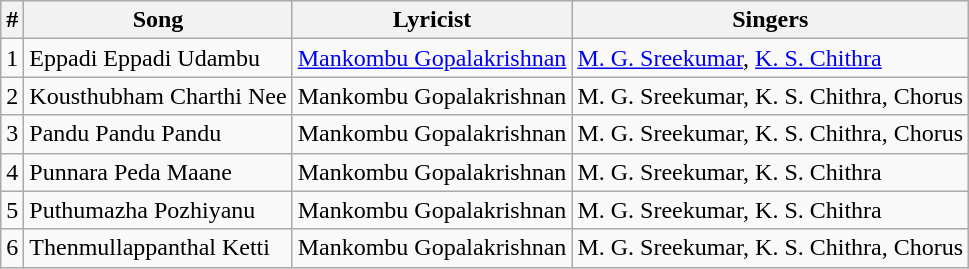<table class="wikitable">
<tr>
<th>#</th>
<th>Song</th>
<th>Lyricist</th>
<th>Singers</th>
</tr>
<tr>
<td>1</td>
<td>Eppadi Eppadi Udambu</td>
<td><a href='#'>Mankombu Gopalakrishnan</a></td>
<td><a href='#'>M. G. Sreekumar</a>, <a href='#'>K. S. Chithra</a></td>
</tr>
<tr>
<td>2</td>
<td>Kousthubham Charthi Nee</td>
<td>Mankombu Gopalakrishnan</td>
<td>M. G. Sreekumar, K. S. Chithra, Chorus</td>
</tr>
<tr>
<td>3</td>
<td>Pandu Pandu Pandu</td>
<td>Mankombu Gopalakrishnan</td>
<td>M. G. Sreekumar, K. S. Chithra, Chorus</td>
</tr>
<tr>
<td>4</td>
<td>Punnara Peda Maane</td>
<td>Mankombu Gopalakrishnan</td>
<td>M. G. Sreekumar, K. S. Chithra</td>
</tr>
<tr>
<td>5</td>
<td>Puthumazha Pozhiyanu</td>
<td>Mankombu Gopalakrishnan</td>
<td>M. G. Sreekumar, K. S. Chithra</td>
</tr>
<tr>
<td>6</td>
<td>Thenmullappanthal Ketti</td>
<td>Mankombu Gopalakrishnan</td>
<td>M. G. Sreekumar, K. S. Chithra, Chorus</td>
</tr>
</table>
